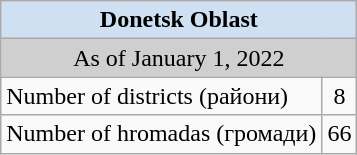<table class="wikitable">
<tr>
<td colspan="2" style="background:#CEE0F2; color:black; text-align:center;"><strong>Donetsk Oblast</strong></td>
</tr>
<tr>
<td colspan="2" style="background:#CFCFCF; color:black; text-align:center;">As of January 1, 2022</td>
</tr>
<tr>
<td>Number of districts (райони)</td>
<td align="center">8</td>
</tr>
<tr>
<td>Number of hromadas (громади)</td>
<td align="center">66</td>
</tr>
</table>
